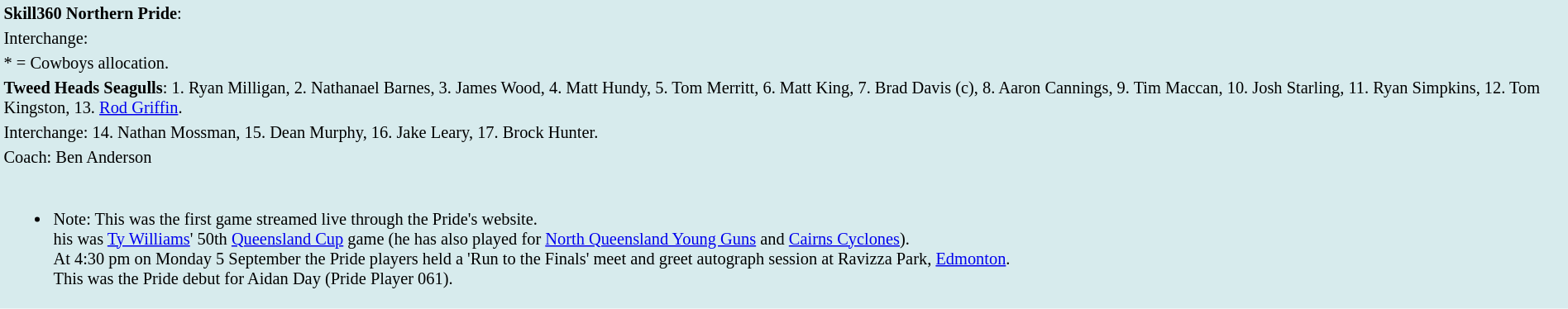<table style="background:#d7ebed; font-size:85%; width:100%;">
<tr>
<td><strong>Skill360 Northern Pride</strong>:             </td>
</tr>
<tr>
<td>Interchange:    </td>
</tr>
<tr>
<td>* = Cowboys allocation.</td>
</tr>
<tr>
<td><strong>Tweed Heads Seagulls</strong>: 1. Ryan Milligan, 2. Nathanael Barnes, 3. James Wood, 4. Matt Hundy, 5. Tom Merritt, 6. Matt King, 7. Brad Davis (c), 8. Aaron Cannings, 9. Tim Maccan, 10. Josh Starling, 11. Ryan Simpkins, 12. Tom Kingston, 13. <a href='#'>Rod Griffin</a>.</td>
</tr>
<tr>
<td>Interchange: 14. Nathan Mossman, 15. Dean Murphy, 16. Jake Leary, 17. Brock Hunter.</td>
</tr>
<tr>
<td>Coach: Ben Anderson</td>
</tr>
<tr>
<td><br><ul><li>Note: This was the first game streamed live through the Pride's website.<br>his was <a href='#'>Ty Williams</a>' 50th <a href='#'>Queensland Cup</a> game (he has also played for <a href='#'>North Queensland Young Guns</a> and <a href='#'>Cairns Cyclones</a>).<br>At 4:30 pm on Monday 5 September the Pride players held a 'Run to the Finals' meet and greet autograph session at Ravizza Park, <a href='#'>Edmonton</a>.<br>This was the Pride debut for Aidan Day (Pride Player 061).</li></ul></td>
</tr>
</table>
